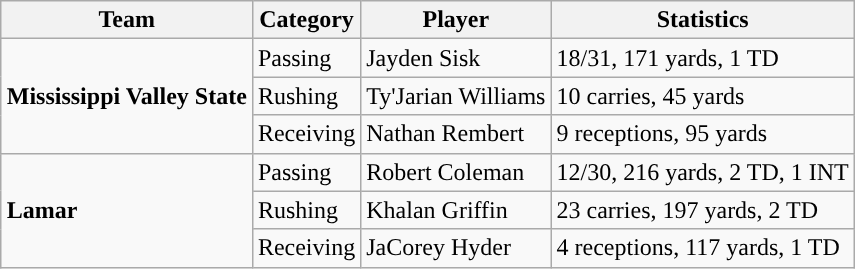<table class="wikitable" style="float: right;">
<tr>
<th>Team</th>
<th>Category</th>
<th>Player</th>
<th>Statistics</th>
</tr>
<tr>
<td rowspan=3><strong>Mississippi Valley State</strong></td>
<td>Passing</td>
<td>Jayden Sisk</td>
<td>18/31, 171 yards, 1 TD</td>
</tr>
<tr>
<td>Rushing</td>
<td>Ty'Jarian Williams</td>
<td>10 carries, 45 yards</td>
</tr>
<tr>
<td>Receiving</td>
<td>Nathan Rembert</td>
<td>9 receptions, 95 yards</td>
</tr>
<tr>
<td rowspan=3><strong>Lamar</strong></td>
<td>Passing</td>
<td>Robert Coleman</td>
<td>12/30, 216 yards, 2 TD, 1 INT</td>
</tr>
<tr>
<td>Rushing</td>
<td>Khalan Griffin</td>
<td>23 carries, 197 yards, 2 TD</td>
</tr>
<tr>
<td>Receiving</td>
<td>JaCorey Hyder</td>
<td>4 receptions, 117 yards, 1 TD</td>
</tr>
</table>
